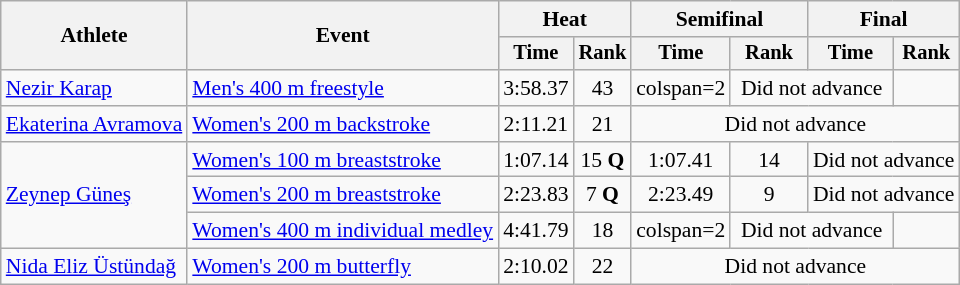<table class=wikitable style="font-size:90%">
<tr>
<th rowspan="2">Athlete</th>
<th rowspan="2">Event</th>
<th colspan="2">Heat</th>
<th colspan="2">Semifinal</th>
<th colspan="2">Final</th>
</tr>
<tr style="font-size:95%">
<th>Time</th>
<th>Rank</th>
<th>Time</th>
<th>Rank</th>
<th>Time</th>
<th>Rank</th>
</tr>
<tr align=center>
<td align=left><a href='#'>Nezir Karap</a></td>
<td align=left><a href='#'>Men's 400 m freestyle</a></td>
<td>3:58.37</td>
<td>43</td>
<td>colspan=2 </td>
<td colspan=2>Did not advance</td>
</tr>
<tr align=center>
<td align=left><a href='#'>Ekaterina Avramova</a></td>
<td align=left><a href='#'>Women's 200 m backstroke</a></td>
<td>2:11.21</td>
<td>21</td>
<td colspan=4>Did not advance</td>
</tr>
<tr align=center>
<td align=left rowspan=3><a href='#'>Zeynep Güneş</a></td>
<td align=left><a href='#'>Women's 100 m breaststroke</a></td>
<td>1:07.14</td>
<td>15 <strong>Q</strong></td>
<td>1:07.41</td>
<td>14</td>
<td colspan=2>Did not advance</td>
</tr>
<tr align=center>
<td align=left><a href='#'>Women's 200 m breaststroke</a></td>
<td>2:23.83</td>
<td>7 <strong>Q</strong></td>
<td>2:23.49</td>
<td>9</td>
<td colspan=2>Did not advance</td>
</tr>
<tr align=center>
<td align=left><a href='#'>Women's 400 m individual medley</a></td>
<td>4:41.79</td>
<td>18</td>
<td>colspan=2 </td>
<td colspan=2>Did not advance</td>
</tr>
<tr align=center>
<td align=left><a href='#'>Nida Eliz Üstündağ</a></td>
<td align=left><a href='#'>Women's 200 m butterfly</a></td>
<td>2:10.02</td>
<td>22</td>
<td colspan=4>Did not advance</td>
</tr>
</table>
